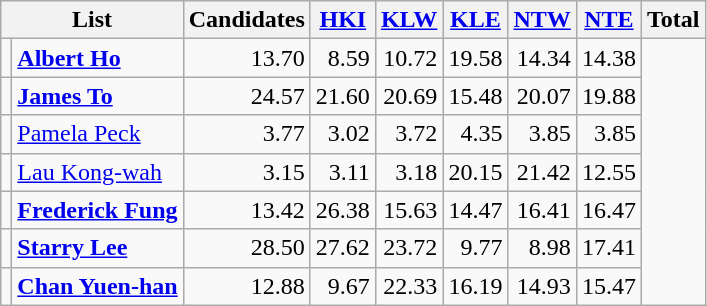<table class="wikitable sortable" style="text-align: right;">
<tr>
<th colspan="2" rowspan="1" align="center">List</th>
<th align="center">Candidates</th>
<th align="center" width="35px"><a href='#'>HKI</a></th>
<th align="center" width="35px"><a href='#'>KLW</a></th>
<th align="center" width="35px"><a href='#'>KLE</a></th>
<th align="center" width="35px"><a href='#'>NTW</a></th>
<th align="center" width="35px"><a href='#'>NTE</a></th>
<th align="center" width="35px">Total</th>
</tr>
<tr>
<td></td>
<td align="left"><strong><a href='#'>Albert Ho</a></strong></td>
<td>13.70</td>
<td>8.59</td>
<td>10.72</td>
<td>19.58</td>
<td>14.34</td>
<td>14.38</td>
</tr>
<tr>
<td></td>
<td align="left"><strong><a href='#'>James To</a></strong></td>
<td>24.57</td>
<td>21.60</td>
<td>20.69</td>
<td>15.48</td>
<td>20.07</td>
<td>19.88</td>
</tr>
<tr>
<td></td>
<td align="left"><a href='#'>Pamela Peck</a></td>
<td>3.77</td>
<td>3.02</td>
<td>3.72</td>
<td>4.35</td>
<td>3.85</td>
<td>3.85</td>
</tr>
<tr>
<td></td>
<td align="left"><a href='#'>Lau Kong-wah</a></td>
<td>3.15</td>
<td>3.11</td>
<td>3.18</td>
<td>20.15</td>
<td>21.42</td>
<td>12.55</td>
</tr>
<tr>
<td></td>
<td align="left"><strong><a href='#'>Frederick Fung</a></strong></td>
<td>13.42</td>
<td>26.38</td>
<td>15.63</td>
<td>14.47</td>
<td>16.41</td>
<td>16.47</td>
</tr>
<tr>
<td></td>
<td align="left"><strong><a href='#'>Starry Lee</a></strong></td>
<td>28.50</td>
<td>27.62</td>
<td>23.72</td>
<td>9.77</td>
<td>8.98</td>
<td>17.41</td>
</tr>
<tr>
<td></td>
<td align="left"><strong><a href='#'>Chan Yuen-han</a></strong></td>
<td>12.88</td>
<td>9.67</td>
<td>22.33</td>
<td>16.19</td>
<td>14.93</td>
<td>15.47</td>
</tr>
</table>
